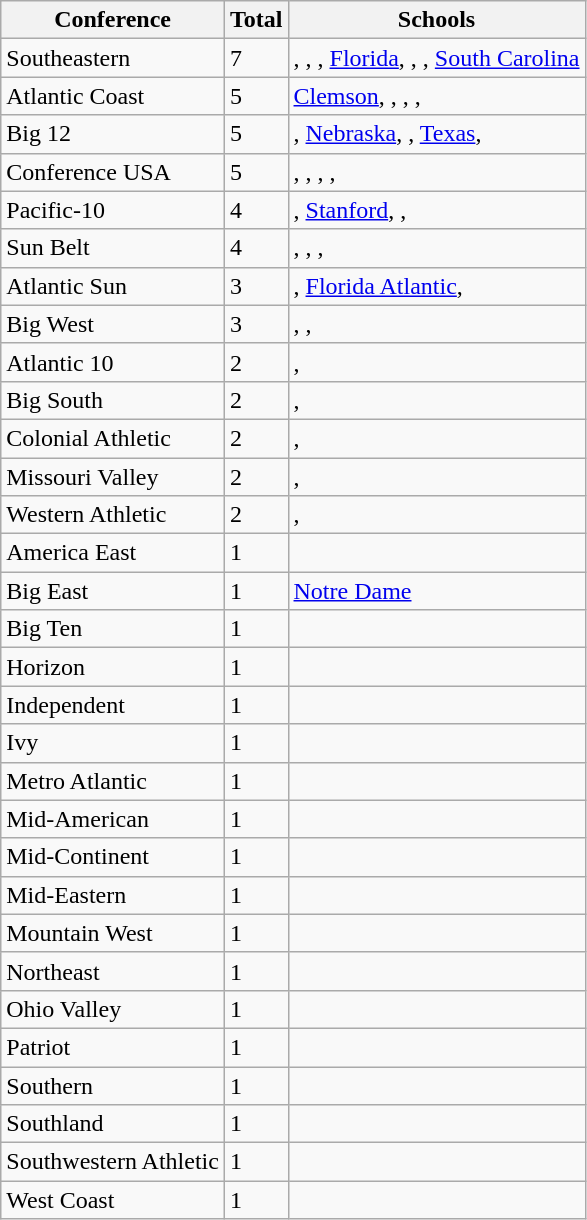<table class="wikitable sortable">
<tr>
<th>Conference</th>
<th>Total</th>
<th>Schools</th>
</tr>
<tr>
<td>Southeastern</td>
<td>7</td>
<td>, , , <a href='#'>Florida</a>, , , <a href='#'>South Carolina</a></td>
</tr>
<tr>
<td>Atlantic Coast</td>
<td>5</td>
<td><a href='#'>Clemson</a>, , , , </td>
</tr>
<tr>
<td>Big 12</td>
<td>5</td>
<td>, <a href='#'>Nebraska</a>, , <a href='#'>Texas</a>, </td>
</tr>
<tr>
<td>Conference USA</td>
<td>5</td>
<td>, , , , </td>
</tr>
<tr>
<td>Pacific-10</td>
<td>4</td>
<td>, <a href='#'>Stanford</a>, , </td>
</tr>
<tr>
<td>Sun Belt</td>
<td>4</td>
<td>, , , </td>
</tr>
<tr>
<td>Atlantic Sun</td>
<td>3</td>
<td>, <a href='#'>Florida Atlantic</a>, </td>
</tr>
<tr>
<td>Big West</td>
<td>3</td>
<td>, , </td>
</tr>
<tr>
<td>Atlantic 10</td>
<td>2</td>
<td>, </td>
</tr>
<tr>
<td>Big South</td>
<td>2</td>
<td>, </td>
</tr>
<tr>
<td>Colonial Athletic</td>
<td>2</td>
<td>, </td>
</tr>
<tr>
<td>Missouri Valley</td>
<td>2</td>
<td>, </td>
</tr>
<tr>
<td>Western Athletic</td>
<td>2</td>
<td>, </td>
</tr>
<tr>
<td>America East</td>
<td>1</td>
<td></td>
</tr>
<tr>
<td>Big East</td>
<td>1</td>
<td><a href='#'>Notre Dame</a></td>
</tr>
<tr>
<td>Big Ten</td>
<td>1</td>
<td></td>
</tr>
<tr>
<td>Horizon</td>
<td>1</td>
<td></td>
</tr>
<tr>
<td>Independent</td>
<td>1</td>
<td></td>
</tr>
<tr>
<td>Ivy</td>
<td>1</td>
<td></td>
</tr>
<tr>
<td>Metro Atlantic</td>
<td>1</td>
<td></td>
</tr>
<tr>
<td>Mid-American</td>
<td>1</td>
<td></td>
</tr>
<tr>
<td>Mid-Continent</td>
<td>1</td>
<td></td>
</tr>
<tr>
<td>Mid-Eastern</td>
<td>1</td>
<td></td>
</tr>
<tr>
<td>Mountain West</td>
<td>1</td>
<td></td>
</tr>
<tr>
<td>Northeast</td>
<td>1</td>
<td></td>
</tr>
<tr>
<td>Ohio Valley</td>
<td>1</td>
<td></td>
</tr>
<tr>
<td>Patriot</td>
<td>1</td>
<td></td>
</tr>
<tr>
<td>Southern</td>
<td>1</td>
<td></td>
</tr>
<tr>
<td>Southland</td>
<td>1</td>
<td></td>
</tr>
<tr>
<td>Southwestern Athletic</td>
<td>1</td>
<td></td>
</tr>
<tr>
<td>West Coast</td>
<td>1</td>
<td></td>
</tr>
</table>
